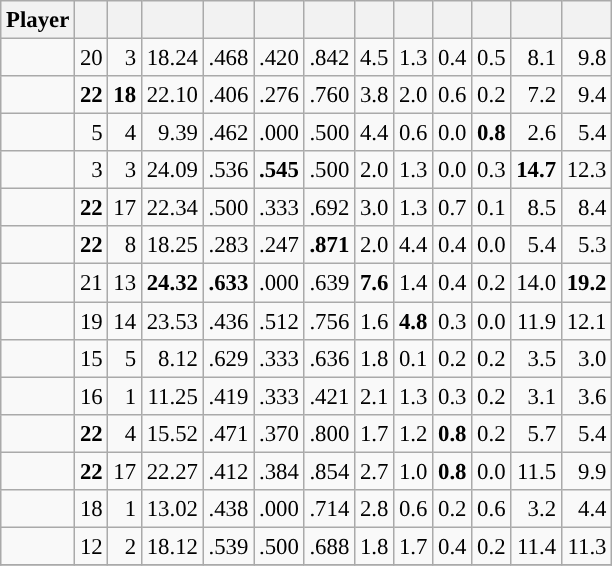<table class="wikitable sortable" style="font-size:95%; text-align:right">
<tr>
<th>Player</th>
<th></th>
<th></th>
<th></th>
<th></th>
<th></th>
<th></th>
<th></th>
<th></th>
<th></th>
<th></th>
<th></th>
<th></th>
</tr>
<tr>
<td><strong></strong></td>
<td>20</td>
<td>3</td>
<td>18.24</td>
<td>.468</td>
<td>.420</td>
<td>.842</td>
<td>4.5</td>
<td>1.3</td>
<td>0.4</td>
<td>0.5</td>
<td>8.1</td>
<td>9.8</td>
</tr>
<tr>
<td><strong></strong></td>
<td><strong>22</strong></td>
<td><strong>18</strong></td>
<td>22.10</td>
<td>.406</td>
<td>.276</td>
<td>.760</td>
<td>3.8</td>
<td>2.0</td>
<td>0.6</td>
<td>0.2</td>
<td>7.2</td>
<td>9.4</td>
</tr>
<tr>
<td><strong></strong></td>
<td>5</td>
<td>4</td>
<td>9.39</td>
<td>.462</td>
<td>.000</td>
<td>.500</td>
<td>4.4</td>
<td>0.6</td>
<td>0.0</td>
<td><strong>0.8</strong></td>
<td>2.6</td>
<td>5.4</td>
</tr>
<tr>
<td><strong></strong></td>
<td>3</td>
<td>3</td>
<td>24.09</td>
<td>.536</td>
<td><strong>.545</strong></td>
<td>.500</td>
<td>2.0</td>
<td>1.3</td>
<td>0.0</td>
<td>0.3</td>
<td><strong>14.7</strong></td>
<td>12.3</td>
</tr>
<tr>
<td><strong></strong></td>
<td><strong>22</strong></td>
<td>17</td>
<td>22.34</td>
<td>.500</td>
<td>.333</td>
<td>.692</td>
<td>3.0</td>
<td>1.3</td>
<td>0.7</td>
<td>0.1</td>
<td>8.5</td>
<td>8.4</td>
</tr>
<tr>
<td><strong></strong></td>
<td><strong>22</strong></td>
<td>8</td>
<td>18.25</td>
<td>.283</td>
<td>.247</td>
<td><strong>.871</strong></td>
<td>2.0</td>
<td>4.4</td>
<td>0.4</td>
<td>0.0</td>
<td>5.4</td>
<td>5.3</td>
</tr>
<tr>
<td><strong></strong></td>
<td>21</td>
<td>13</td>
<td><strong>24.32</strong></td>
<td><strong>.633</strong></td>
<td>.000</td>
<td>.639</td>
<td><strong>7.6</strong></td>
<td>1.4</td>
<td>0.4</td>
<td>0.2</td>
<td>14.0</td>
<td><strong>19.2</strong></td>
</tr>
<tr>
<td><strong></strong></td>
<td>19</td>
<td>14</td>
<td>23.53</td>
<td>.436</td>
<td>.512</td>
<td>.756</td>
<td>1.6</td>
<td><strong>4.8</strong></td>
<td>0.3</td>
<td>0.0</td>
<td>11.9</td>
<td>12.1</td>
</tr>
<tr>
<td><strong></strong></td>
<td>15</td>
<td>5</td>
<td>8.12</td>
<td>.629</td>
<td>.333</td>
<td>.636</td>
<td>1.8</td>
<td>0.1</td>
<td>0.2</td>
<td>0.2</td>
<td>3.5</td>
<td>3.0</td>
</tr>
<tr>
<td><strong></strong></td>
<td>16</td>
<td>1</td>
<td>11.25</td>
<td>.419</td>
<td>.333</td>
<td>.421</td>
<td>2.1</td>
<td>1.3</td>
<td>0.3</td>
<td>0.2</td>
<td>3.1</td>
<td>3.6</td>
</tr>
<tr>
<td><strong></strong></td>
<td><strong>22</strong></td>
<td>4</td>
<td>15.52</td>
<td>.471</td>
<td>.370</td>
<td>.800</td>
<td>1.7</td>
<td>1.2</td>
<td><strong>0.8</strong></td>
<td>0.2</td>
<td>5.7</td>
<td>5.4</td>
</tr>
<tr>
<td><strong></strong></td>
<td><strong>22</strong></td>
<td>17</td>
<td>22.27</td>
<td>.412</td>
<td>.384</td>
<td>.854</td>
<td>2.7</td>
<td>1.0</td>
<td><strong>0.8</strong></td>
<td>0.0</td>
<td>11.5</td>
<td>9.9</td>
</tr>
<tr>
<td><strong></strong></td>
<td>18</td>
<td>1</td>
<td>13.02</td>
<td>.438</td>
<td>.000</td>
<td>.714</td>
<td>2.8</td>
<td>0.6</td>
<td>0.2</td>
<td>0.6</td>
<td>3.2</td>
<td>4.4</td>
</tr>
<tr>
<td><strong></strong></td>
<td>12</td>
<td>2</td>
<td>18.12</td>
<td>.539</td>
<td>.500</td>
<td>.688</td>
<td>1.8</td>
<td>1.7</td>
<td>0.4</td>
<td>0.2</td>
<td>11.4</td>
<td>11.3</td>
</tr>
<tr>
</tr>
</table>
